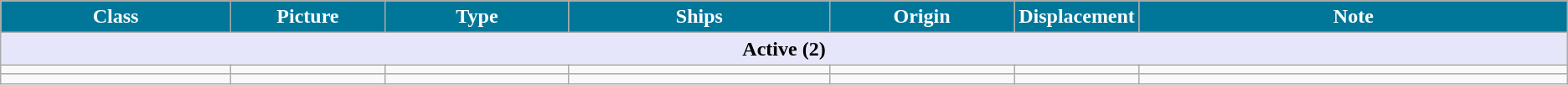<table class="wikitable">
<tr>
<th style="color: white; background:#079; width:15%;">Class</th>
<th style="color: white; background:#079; width:10%;">Picture</th>
<th style="color: white; background:#079; width:12%;">Type</th>
<th style="color: white; background:#079; width:17%;">Ships</th>
<th style="color: white; background:#079; width:12%;">Origin</th>
<th style="color: white; background:#079; width:6%;">Displacement</th>
<th style="color: white; background:#079; width:28%;">Note</th>
</tr>
<tr>
<th colspan="7" style="background: lavender;">Active (2)</th>
</tr>
<tr>
<td></td>
<td></td>
<td></td>
<td></td>
<td></td>
<td></td>
<td></td>
</tr>
<tr>
<td></td>
<td></td>
<td></td>
<td></td>
<td></td>
<td></td>
<td></td>
</tr>
</table>
